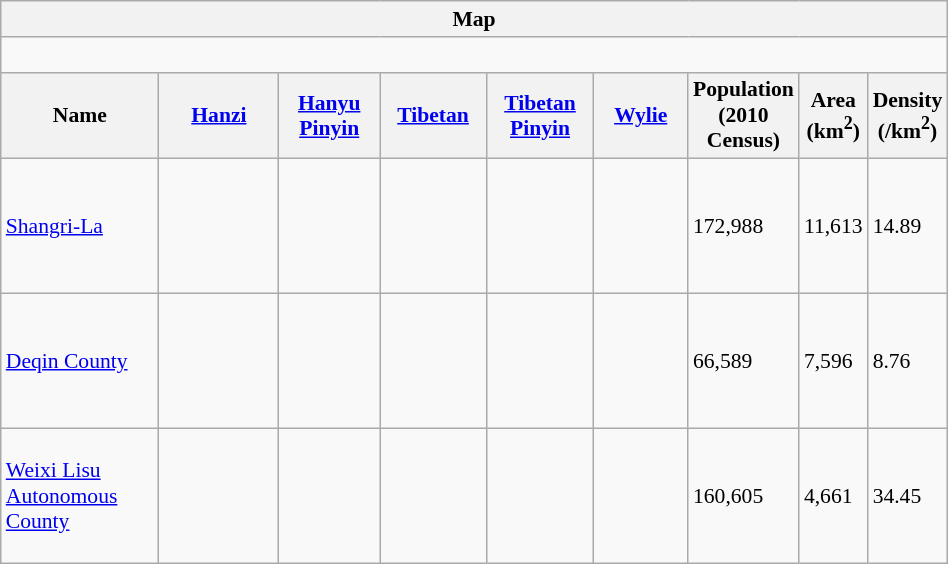<table class="wikitable"  style="font-size:90%; width:50%;" align=center>
<tr>
<th colspan="10" align="center">Map</th>
</tr>
<tr>
<td colspan="10" align="center"><div><br> 




</div></td>
</tr>
<tr --------->
<th width="150">Name</th>
<th width="150"><a href='#'>Hanzi</a></th>
<th width="100"><a href='#'>Hanyu Pinyin</a></th>
<th width="100"><a href='#'>Tibetan</a></th>
<th width="100"><a href='#'>Tibetan Pinyin</a></th>
<th width="100"><a href='#'>Wylie</a></th>
<th>Population<br>(2010 Census)</th>
<th>Area (km<sup>2</sup>)</th>
<th>Density<br>(/km<sup>2</sup>)</th>
</tr>
<tr --------- style="height:90px;">
<td><a href='#'>Shangri-La</a></td>
<td></td>
<td></td>
<td></td>
<td {{nowrap></td>
<td></td>
<td>172,988</td>
<td>11,613</td>
<td>14.89</td>
</tr>
<tr --------- style="height:90px;">
<td><a href='#'>Deqin County</a></td>
<td></td>
<td></td>
<td><br></td>
<td><br></td>
<td><br></td>
<td>66,589</td>
<td>7,596</td>
<td>8.76</td>
</tr>
<tr --------- style="height:90px;">
<td><a href='#'>Weixi Lisu Autonomous County</a></td>
<td></td>
<td></td>
<td></td>
<td></td>
<td></td>
<td>160,605</td>
<td>4,661</td>
<td>34.45</td>
</tr>
</table>
